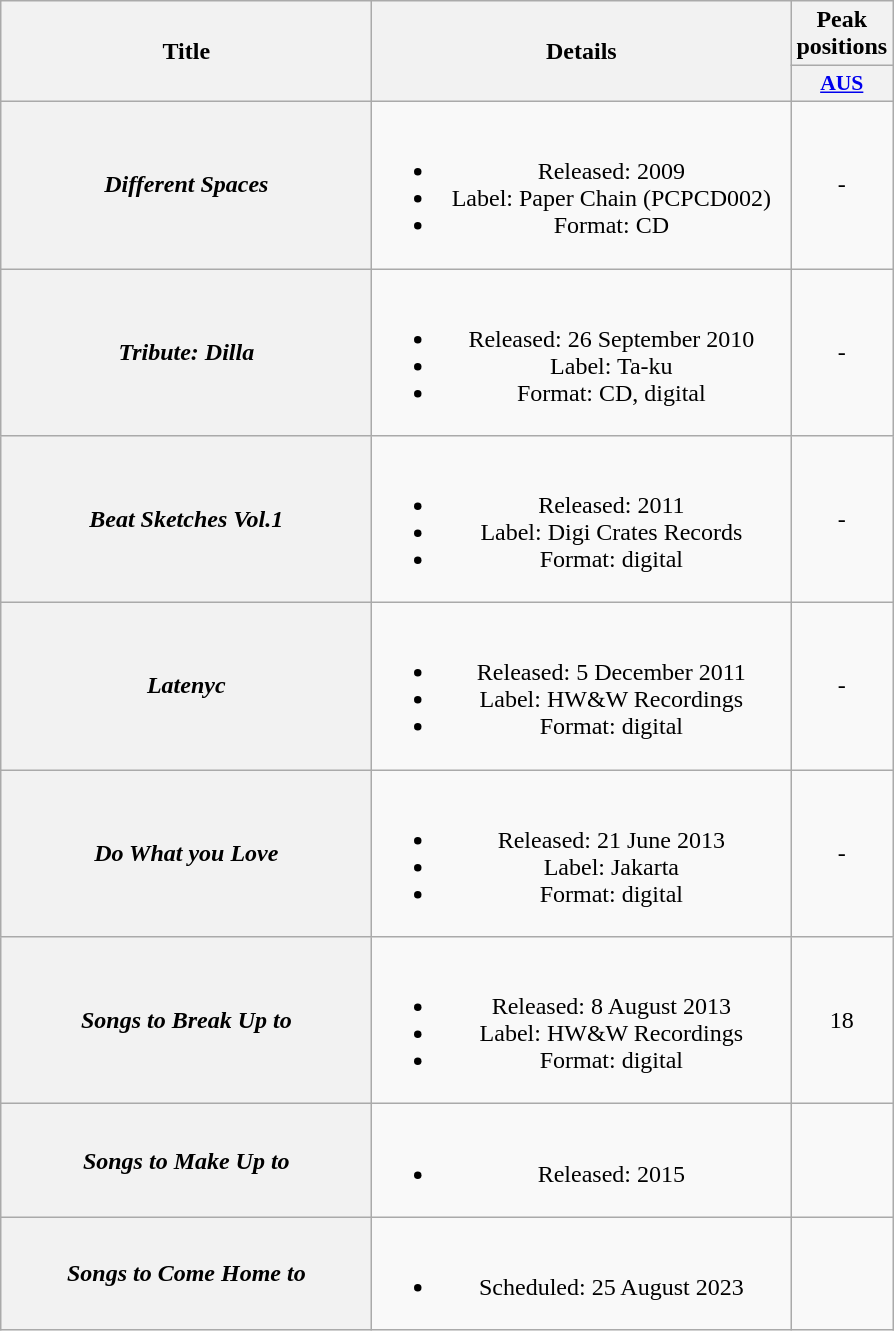<table class="wikitable plainrowheaders" style="text-align:center;" border="1">
<tr>
<th scope="col" rowspan="2" style="width:15em;">Title</th>
<th scope="col" rowspan="2" style="width:17em;">Details</th>
<th scope="col" colspan="1">Peak positions</th>
</tr>
<tr>
<th scope="col" style="width:3em;font-size:90%;"><a href='#'>AUS</a></th>
</tr>
<tr>
<th scope="row"><em>Different Spaces</em></th>
<td><br><ul><li>Released: 2009</li><li>Label: Paper Chain (PCPCD002)</li><li>Format: CD</li></ul></td>
<td>-</td>
</tr>
<tr>
<th scope="row"><em>Tribute: Dilla</em></th>
<td><br><ul><li>Released: 26 September 2010</li><li>Label: Ta-ku</li><li>Format: CD, digital</li></ul></td>
<td>-</td>
</tr>
<tr>
<th scope="row"><em>Beat Sketches Vol.1</em></th>
<td><br><ul><li>Released: 2011</li><li>Label: Digi Crates Records</li><li>Format: digital</li></ul></td>
<td>-</td>
</tr>
<tr>
<th scope="row"><em>Latenyc</em></th>
<td><br><ul><li>Released: 5 December 2011</li><li>Label: HW&W Recordings</li><li>Format: digital</li></ul></td>
<td>-</td>
</tr>
<tr>
<th scope="row"><em>Do What you Love</em></th>
<td><br><ul><li>Released: 21 June 2013</li><li>Label: Jakarta</li><li>Format: digital</li></ul></td>
<td>-</td>
</tr>
<tr>
<th scope="row"><em>Songs to Break Up to</em></th>
<td><br><ul><li>Released: 8 August 2013</li><li>Label: HW&W Recordings</li><li>Format: digital</li></ul></td>
<td>18</td>
</tr>
<tr>
<th scope="row"><em>Songs to Make Up to</em></th>
<td><br><ul><li>Released: 2015</li></ul></td>
<td></td>
</tr>
<tr>
<th scope="row"><em>Songs to Come Home to</em></th>
<td><br><ul><li>Scheduled: 25 August 2023</li></ul></td>
<td></td>
</tr>
</table>
